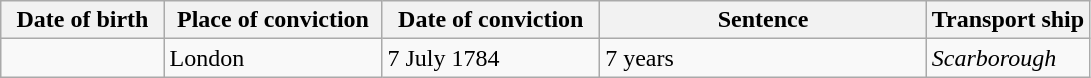<table class="wikitable sortable plainrowheaders" style="width=1024px;">
<tr>
<th style="width: 15%;">Date of birth</th>
<th style="width: 20%;">Place of conviction</th>
<th style="width: 20%;">Date of conviction</th>
<th style="width: 30%;">Sentence</th>
<th style="width: 15%;">Transport ship</th>
</tr>
<tr>
<td></td>
<td>London</td>
<td>7 July 1784</td>
<td>7 years</td>
<td><em>Scarborough</em></td>
</tr>
</table>
